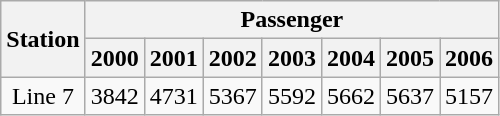<table class="wikitable">
<tr>
<th rowspan="2">Station</th>
<th colspan="7">Passenger</th>
</tr>
<tr>
<th>2000</th>
<th>2001</th>
<th>2002</th>
<th>2003</th>
<th>2004</th>
<th>2005</th>
<th>2006</th>
</tr>
<tr ---->
<td align="center">Line 7</td>
<td align="right">3842</td>
<td align="right">4731</td>
<td align="right">5367</td>
<td align="right">5592</td>
<td align="right">5662</td>
<td align="right">5637</td>
<td align="right">5157</td>
</tr>
</table>
